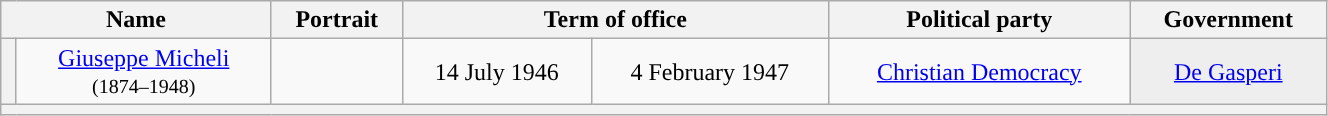<table class="wikitable" style="text-align:center; width:70%">
<tr>
<th colspan=2>Name<br></th>
<th>Portrait</th>
<th colspan=2>Term of office</th>
<th>Political party</th>
<th>Government</th>
</tr>
<tr>
<th style="background:"></th>
<td><a href='#'>Giuseppe Micheli</a><br><small>(1874–1948)</small></td>
<td></td>
<td>14 July 1946</td>
<td>4 February 1947</td>
<td><a href='#'>Christian Democracy</a></td>
<td bgcolor=#EEEEEE><a href='#'>De Gasperi</a></td>
</tr>
<tr>
<th colspan=7></th>
</tr>
</table>
